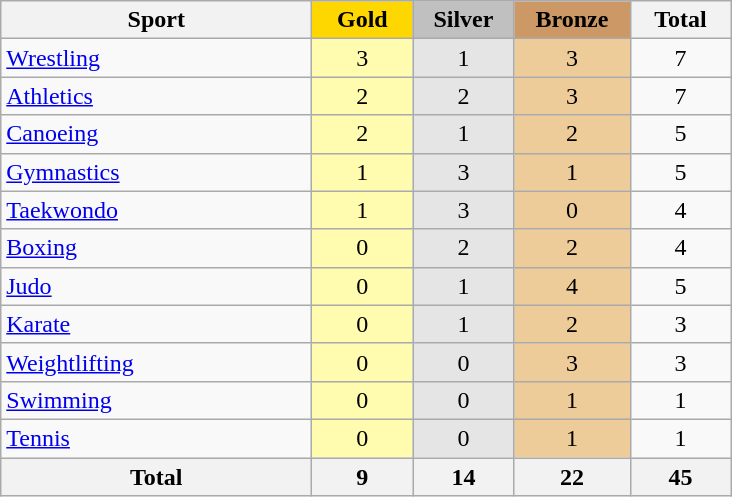<table class="wikitable sortable" style="text-align:center;">
<tr>
<th width=200>Sport</th>
<td bgcolor=gold width=60><strong>Gold</strong></td>
<td bgcolor=silver width=60><strong>Silver</strong></td>
<td bgcolor=#cc9966 width=70><strong>Bronze</strong></td>
<th width=60>Total</th>
</tr>
<tr>
<td align=left><a href='#'>Wrestling</a></td>
<td bgcolor=#fffcaf>3</td>
<td bgcolor=#e5e5e5>1</td>
<td bgcolor=#eecc99>3</td>
<td>7</td>
</tr>
<tr>
<td align=left><a href='#'>Athletics</a></td>
<td bgcolor=#fffcaf>2</td>
<td bgcolor=#e5e5e5>2</td>
<td bgcolor=#eecc99>3</td>
<td>7</td>
</tr>
<tr>
<td align=left><a href='#'>Canoeing</a></td>
<td bgcolor=#fffcaf>2</td>
<td bgcolor=#e5e5e5>1</td>
<td bgcolor=#eecc99>2</td>
<td>5</td>
</tr>
<tr>
<td align=left><a href='#'>Gymnastics</a></td>
<td bgcolor=#fffcaf>1</td>
<td bgcolor=#e5e5e5>3</td>
<td bgcolor=#eecc99>1</td>
<td>5</td>
</tr>
<tr>
<td align=left><a href='#'>Taekwondo</a></td>
<td bgcolor=#fffcaf>1</td>
<td bgcolor=#e5e5e5>3</td>
<td bgcolor=#eecc99>0</td>
<td>4</td>
</tr>
<tr>
<td align=left><a href='#'>Boxing</a></td>
<td bgcolor=#fffcaf>0</td>
<td bgcolor=#e5e5e5>2</td>
<td bgcolor=#eecc99>2</td>
<td>4</td>
</tr>
<tr>
<td align=left><a href='#'>Judo</a></td>
<td bgcolor=#fffcaf>0</td>
<td bgcolor=#e5e5e5>1</td>
<td bgcolor=#eecc99>4</td>
<td>5</td>
</tr>
<tr>
<td align=left><a href='#'>Karate</a></td>
<td bgcolor=#fffcaf>0</td>
<td bgcolor=#e5e5e5>1</td>
<td bgcolor=#eecc99>2</td>
<td>3</td>
</tr>
<tr>
<td align=left><a href='#'>Weightlifting</a></td>
<td bgcolor=#fffcaf>0</td>
<td bgcolor=#e5e5e5>0</td>
<td bgcolor=#eecc99>3</td>
<td>3</td>
</tr>
<tr>
<td align=left><a href='#'>Swimming</a></td>
<td bgcolor=#fffcaf>0</td>
<td bgcolor=#e5e5e5>0</td>
<td bgcolor=#eecc99>1</td>
<td>1</td>
</tr>
<tr>
<td align=left><a href='#'>Tennis</a></td>
<td bgcolor=#fffcaf>0</td>
<td bgcolor=#e5e5e5>0</td>
<td bgcolor=#eecc99>1</td>
<td>1</td>
</tr>
<tr>
<th>Total</th>
<th>9</th>
<th>14</th>
<th>22</th>
<th>45</th>
</tr>
</table>
